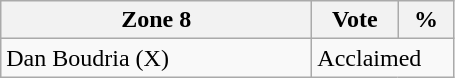<table class="wikitable">
<tr>
<th width="200px">Zone 8</th>
<th width="50px">Vote</th>
<th width="30px">%</th>
</tr>
<tr>
<td>Dan Boudria (X)</td>
<td colspan="2">Acclaimed</td>
</tr>
</table>
